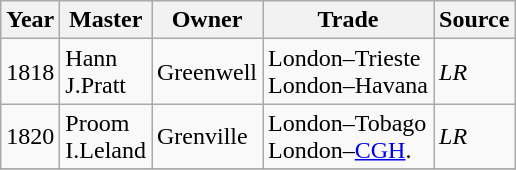<table class="sortable wikitable">
<tr>
<th>Year</th>
<th>Master</th>
<th>Owner</th>
<th>Trade</th>
<th>Source</th>
</tr>
<tr>
<td>1818</td>
<td>Hann<br>J.Pratt</td>
<td>Greenwell</td>
<td>London–Trieste<br>London–Havana</td>
<td><em>LR</em></td>
</tr>
<tr>
<td>1820</td>
<td>Proom<br>I.Leland</td>
<td>Grenville</td>
<td>London–Tobago<br>London–<a href='#'>CGH</a>.</td>
<td><em>LR</em></td>
</tr>
<tr>
</tr>
</table>
